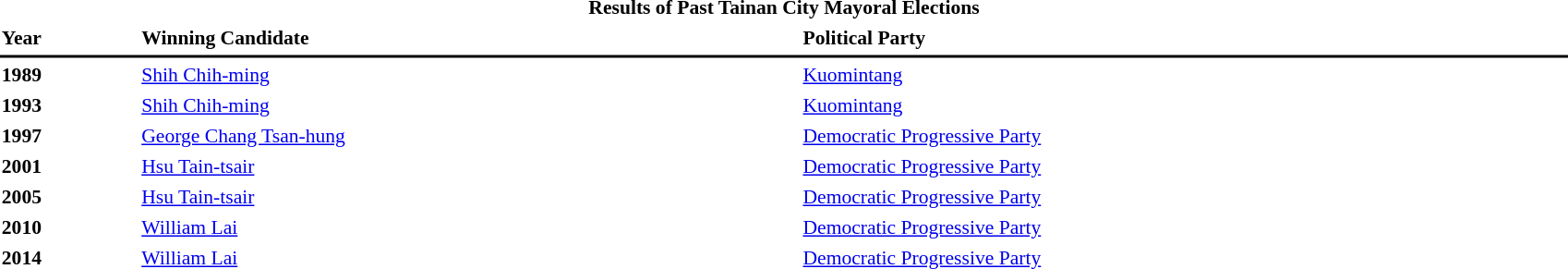<table id="toc" style="margin:1em auto; width: 90%; font-size: 90%;" cellspacing="3">
<tr>
<td colspan="3" align="center"><strong>Results of Past Tainan City Mayoral Elections</strong></td>
</tr>
<tr>
<td><strong>Year</strong></td>
<td><strong> Winning Candidate</strong></td>
<td><strong>Political Party</strong></td>
</tr>
<tr>
<th bgcolor="#000000" colspan="7"></th>
</tr>
<tr>
<td><strong>1989</strong></td>
<td><a href='#'>Shih Chih-ming</a></td>
<td> <a href='#'>Kuomintang</a></td>
</tr>
<tr>
<td><strong>1993</strong></td>
<td><a href='#'>Shih Chih-ming</a></td>
<td> <a href='#'>Kuomintang</a></td>
</tr>
<tr>
<td><strong>1997</strong></td>
<td><a href='#'>George Chang Tsan-hung</a></td>
<td> <a href='#'>Democratic Progressive Party</a></td>
</tr>
<tr>
<td><strong>2001</strong></td>
<td><a href='#'>Hsu Tain-tsair</a></td>
<td> <a href='#'>Democratic Progressive Party</a></td>
</tr>
<tr>
<td><strong>2005</strong></td>
<td><a href='#'>Hsu Tain-tsair</a></td>
<td> <a href='#'>Democratic Progressive Party</a></td>
</tr>
<tr>
<td><strong>2010</strong></td>
<td><a href='#'>William Lai</a></td>
<td> <a href='#'>Democratic Progressive Party</a></td>
</tr>
<tr>
<td><strong>2014</strong></td>
<td><a href='#'>William Lai</a></td>
<td> <a href='#'>Democratic Progressive Party</a></td>
</tr>
</table>
